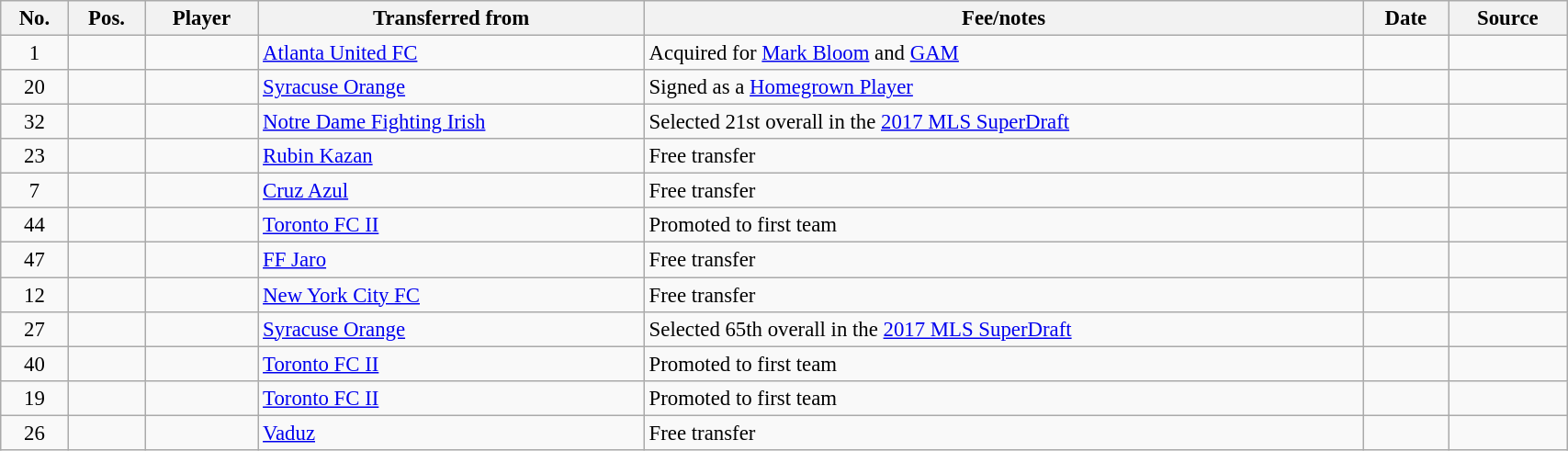<table class="wikitable sortable" style="width:90%; text-align:center; font-size:95%; text-align:left;">
<tr>
<th><strong>No.</strong></th>
<th><strong>Pos.</strong></th>
<th><strong>Player</strong></th>
<th><strong>Transferred from</strong></th>
<th><strong>Fee/notes</strong></th>
<th><strong>Date</strong></th>
<th><strong>Source</strong></th>
</tr>
<tr>
<td align=center>1</td>
<td align=center></td>
<td></td>
<td> <a href='#'>Atlanta United FC</a></td>
<td>Acquired for <a href='#'>Mark Bloom</a> and <a href='#'>GAM</a></td>
<td></td>
<td></td>
</tr>
<tr>
<td align=center>20</td>
<td align=center></td>
<td></td>
<td> <a href='#'>Syracuse Orange</a></td>
<td>Signed as a <a href='#'>Homegrown Player</a></td>
<td></td>
<td></td>
</tr>
<tr>
<td align=center>32</td>
<td align=center></td>
<td></td>
<td> <a href='#'>Notre Dame Fighting Irish</a></td>
<td>Selected 21st overall in the <a href='#'>2017 MLS SuperDraft</a></td>
<td></td>
<td></td>
</tr>
<tr>
<td align=center>23</td>
<td align=center></td>
<td></td>
<td> <a href='#'>Rubin Kazan</a></td>
<td>Free transfer</td>
<td></td>
<td></td>
</tr>
<tr>
<td align=center>7</td>
<td align=center></td>
<td></td>
<td> <a href='#'>Cruz Azul</a></td>
<td>Free transfer</td>
<td></td>
<td></td>
</tr>
<tr>
<td align=center>44</td>
<td align=center></td>
<td></td>
<td> <a href='#'>Toronto FC II</a></td>
<td>Promoted to first team</td>
<td></td>
<td></td>
</tr>
<tr>
<td align=center>47</td>
<td align=center></td>
<td></td>
<td> <a href='#'>FF Jaro</a></td>
<td>Free transfer</td>
<td></td>
<td></td>
</tr>
<tr>
<td align=center>12</td>
<td align=center></td>
<td></td>
<td> <a href='#'>New York City FC</a></td>
<td>Free transfer</td>
<td></td>
<td></td>
</tr>
<tr>
<td align=center>27</td>
<td align=center></td>
<td></td>
<td> <a href='#'>Syracuse Orange</a></td>
<td>Selected 65th overall in the <a href='#'>2017 MLS SuperDraft</a></td>
<td></td>
<td></td>
</tr>
<tr>
<td align=center>40</td>
<td align=center></td>
<td></td>
<td> <a href='#'>Toronto FC II</a></td>
<td>Promoted to first team</td>
<td></td>
<td></td>
</tr>
<tr>
<td align=center>19</td>
<td align=center></td>
<td></td>
<td> <a href='#'>Toronto FC II</a></td>
<td>Promoted to first team</td>
<td></td>
<td></td>
</tr>
<tr>
<td align=center>26</td>
<td align=center></td>
<td></td>
<td> <a href='#'>Vaduz</a></td>
<td>Free transfer</td>
<td></td>
<td></td>
</tr>
</table>
